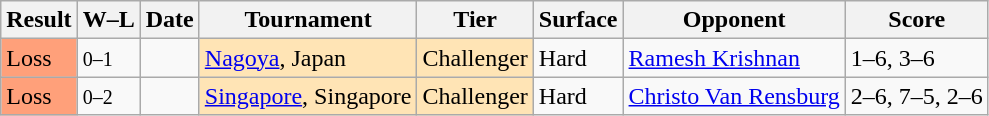<table class="sortable wikitable">
<tr>
<th>Result</th>
<th class="unsortable">W–L</th>
<th>Date</th>
<th>Tournament</th>
<th>Tier</th>
<th>Surface</th>
<th>Opponent</th>
<th class="unsortable">Score</th>
</tr>
<tr>
<td style="background:#ffa07a;">Loss</td>
<td><small>0–1</small></td>
<td></td>
<td style="background:moccasin;"><a href='#'>Nagoya</a>, Japan</td>
<td style="background:moccasin;">Challenger</td>
<td>Hard</td>
<td> <a href='#'>Ramesh Krishnan</a></td>
<td>1–6, 3–6</td>
</tr>
<tr>
<td style="background:#ffa07a;">Loss</td>
<td><small>0–2</small></td>
<td></td>
<td style="background:moccasin;"><a href='#'>Singapore</a>, Singapore</td>
<td style="background:moccasin;">Challenger</td>
<td>Hard</td>
<td> <a href='#'>Christo Van Rensburg</a></td>
<td>2–6, 7–5, 2–6</td>
</tr>
</table>
